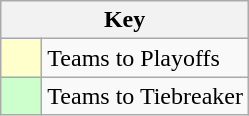<table class="wikitable" style="text-align: center;">
<tr>
<th colspan=2>Key</th>
</tr>
<tr>
<td style="background:#ffffcc; width:20px;"></td>
<td align=left>Teams to Playoffs</td>
</tr>
<tr>
<td style="background:#ccffcc; width:20px;"></td>
<td align=left>Teams to Tiebreaker</td>
</tr>
</table>
